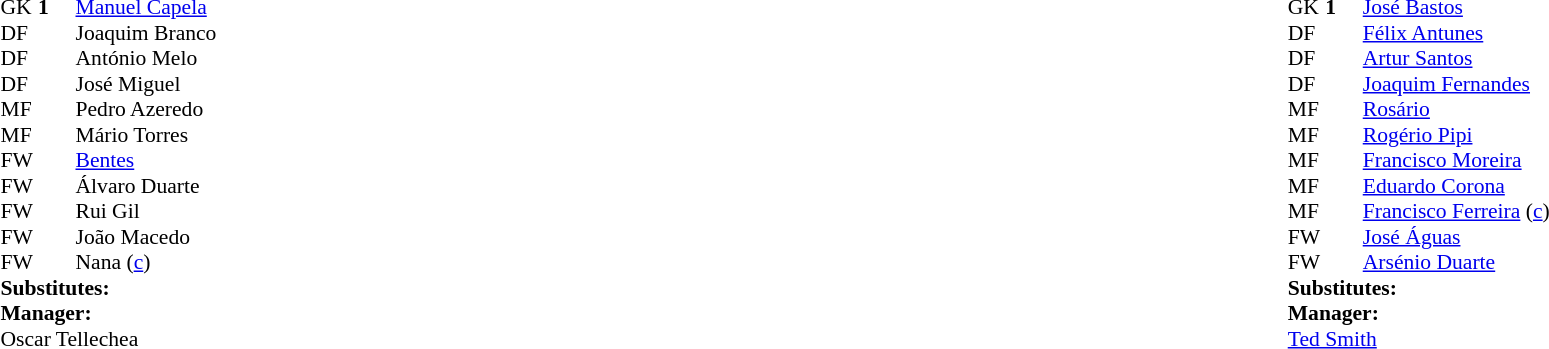<table width="100%">
<tr>
<td valign="top" width="50%"><br><table style="font-size: 90%" cellspacing="0" cellpadding="0">
<tr>
<td colspan="4"></td>
</tr>
<tr>
<th width=25></th>
<th width=25></th>
</tr>
<tr>
<td>GK</td>
<td><strong>1</strong></td>
<td> <a href='#'>Manuel Capela</a></td>
</tr>
<tr>
<td>DF</td>
<td></td>
<td> Joaquim Branco</td>
</tr>
<tr>
<td>DF</td>
<td></td>
<td> António Melo</td>
</tr>
<tr>
<td>DF</td>
<td></td>
<td> José Miguel</td>
</tr>
<tr>
<td>MF</td>
<td></td>
<td> Pedro Azeredo</td>
</tr>
<tr>
<td>MF</td>
<td></td>
<td> Mário Torres</td>
</tr>
<tr>
<td>FW</td>
<td></td>
<td> <a href='#'>Bentes</a></td>
</tr>
<tr>
<td>FW</td>
<td></td>
<td> Álvaro Duarte</td>
</tr>
<tr>
<td>FW</td>
<td></td>
<td> Rui Gil</td>
</tr>
<tr>
<td>FW</td>
<td></td>
<td> João Macedo</td>
</tr>
<tr>
<td>FW</td>
<td></td>
<td> Nana (<a href='#'>c</a>)</td>
</tr>
<tr>
<td colspan=3><strong>Substitutes:</strong></td>
</tr>
<tr>
<td colspan=3><strong>Manager:</strong></td>
</tr>
<tr>
<td colspan=4> Oscar Tellechea</td>
</tr>
</table>
</td>
<td valign="top"></td>
<td valign="top" width="50%"><br><table style="font-size: 90%" cellspacing="0" cellpadding="0" align=center>
<tr>
<td colspan="4"></td>
</tr>
<tr>
<th width=25></th>
<th width=25></th>
</tr>
<tr>
<td>GK</td>
<td><strong>1</strong></td>
<td> <a href='#'>José Bastos</a></td>
</tr>
<tr>
<td>DF</td>
<td></td>
<td> <a href='#'>Félix Antunes</a></td>
</tr>
<tr>
<td>DF</td>
<td></td>
<td> <a href='#'>Artur Santos</a></td>
</tr>
<tr>
<td>DF</td>
<td></td>
<td> <a href='#'>Joaquim Fernandes</a></td>
</tr>
<tr>
<td>MF</td>
<td></td>
<td> <a href='#'>Rosário</a></td>
</tr>
<tr>
<td>MF</td>
<td></td>
<td> <a href='#'>Rogério Pipi</a></td>
</tr>
<tr>
<td>MF</td>
<td></td>
<td> <a href='#'>Francisco Moreira</a></td>
</tr>
<tr>
<td>MF</td>
<td></td>
<td> <a href='#'>Eduardo Corona</a></td>
</tr>
<tr>
<td>MF</td>
<td></td>
<td> <a href='#'>Francisco Ferreira</a> (<a href='#'>c</a>)</td>
</tr>
<tr>
<td>FW</td>
<td></td>
<td> <a href='#'>José Águas</a></td>
</tr>
<tr>
<td>FW</td>
<td></td>
<td> <a href='#'>Arsénio Duarte</a></td>
</tr>
<tr>
<td colspan=3><strong>Substitutes:</strong></td>
</tr>
<tr>
<td colspan=3><strong>Manager:</strong></td>
</tr>
<tr>
<td colspan=4> <a href='#'>Ted Smith</a></td>
</tr>
</table>
</td>
</tr>
</table>
